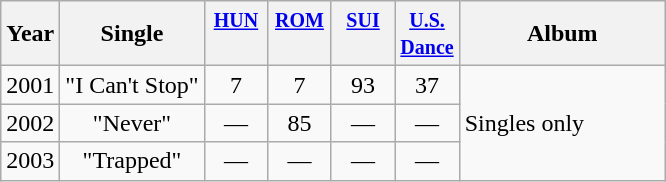<table class="wikitable">
<tr>
<th align="left" valign="center">Year</th>
<th align="left" valign="center">Single</th>
<th align="center" valign="top" width="35"><small><a href='#'>HUN</a><br></small></th>
<th align="center" valign="top" width="35"><small><a href='#'>ROM</a><br></small></th>
<th align="center" valign="top" width="35"><small><a href='#'>SUI</a><br></small></th>
<th align="center" valign="top" width="35"><small><a href='#'>U.S.<br>Dance</a><br></small></th>
<th width="130">Album</th>
</tr>
<tr>
<td align="left">2001</td>
<td align="center">"I Can't Stop"</td>
<td align="center">7</td>
<td align="center">7</td>
<td align="center">93</td>
<td align="center">37</td>
<td rowspan="3">Singles only</td>
</tr>
<tr>
<td align="left">2002</td>
<td align="center">"Never"</td>
<td align="center">—</td>
<td align="center">85</td>
<td align="center">—</td>
<td align="center">—</td>
</tr>
<tr>
<td align="left">2003</td>
<td align="center">"Trapped"</td>
<td align="center">—</td>
<td align="center">—</td>
<td align="center">—</td>
<td align="center">—</td>
</tr>
</table>
